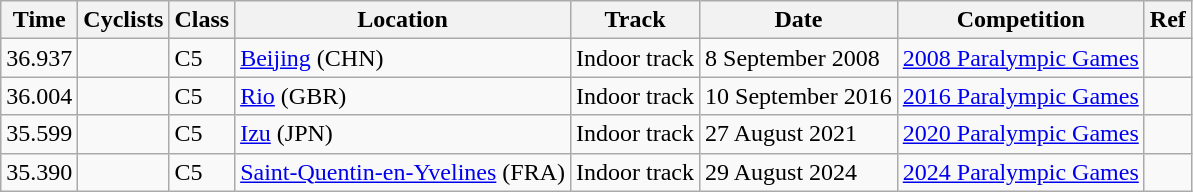<table class="wikitable">
<tr align="left">
<th>Time</th>
<th>Cyclists</th>
<th>Class</th>
<th>Location</th>
<th>Track</th>
<th>Date</th>
<th>Competition</th>
<th>Ref</th>
</tr>
<tr>
<td>36.937</td>
<td></td>
<td>C5</td>
<td><a href='#'>Beijing</a> (CHN)</td>
<td>Indoor track</td>
<td>8 September 2008</td>
<td><a href='#'>2008 Paralympic Games</a></td>
<td></td>
</tr>
<tr>
<td>36.004</td>
<td></td>
<td>C5</td>
<td><a href='#'>Rio</a> (GBR)</td>
<td>Indoor track</td>
<td>10 September 2016</td>
<td><a href='#'>2016 Paralympic Games</a></td>
<td></td>
</tr>
<tr>
<td>35.599</td>
<td></td>
<td>C5</td>
<td><a href='#'>Izu</a> (JPN)</td>
<td>Indoor track</td>
<td>27 August 2021</td>
<td><a href='#'>2020 Paralympic Games</a></td>
<td></td>
</tr>
<tr>
<td>35.390</td>
<td></td>
<td>C5</td>
<td><a href='#'>Saint-Quentin-en-Yvelines</a> (FRA)</td>
<td>Indoor track</td>
<td>29 August 2024</td>
<td><a href='#'>2024 Paralympic Games</a></td>
<td></td>
</tr>
</table>
